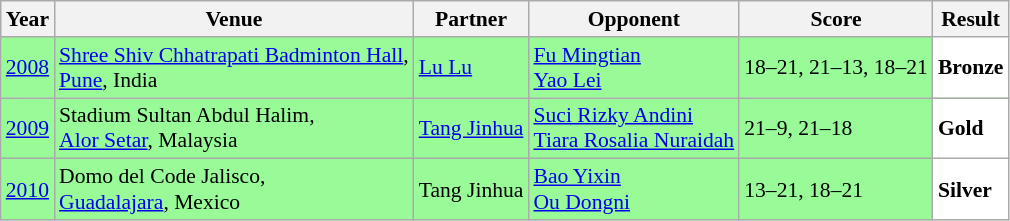<table class="sortable wikitable" style="font-size: 90%;">
<tr>
<th>Year</th>
<th>Venue</th>
<th>Partner</th>
<th>Opponent</th>
<th>Score</th>
<th>Result</th>
</tr>
<tr style="background:#98FB98">
<td align="center"><a href='#'>2008</a></td>
<td align="left"><a href='#'>Shree Shiv Chhatrapati Badminton Hall</a>,<br><a href='#'>Pune</a>, India</td>
<td align="left"> <a href='#'>Lu Lu</a></td>
<td align="left"> <a href='#'>Fu Mingtian</a><br> <a href='#'>Yao Lei</a></td>
<td align="left">18–21, 21–13, 18–21</td>
<td style="text-align:left; background:white"> <strong>Bronze</strong></td>
</tr>
<tr style="background:#98FB98">
<td align="center"><a href='#'>2009</a></td>
<td align="left">Stadium Sultan Abdul Halim,<br><a href='#'>Alor Setar</a>, Malaysia</td>
<td align="left"> <a href='#'>Tang Jinhua</a></td>
<td align="left"> <a href='#'>Suci Rizky Andini</a><br> <a href='#'>Tiara Rosalia Nuraidah</a></td>
<td align="left">21–9, 21–18</td>
<td style="text-align:left; background:white"> <strong>Gold</strong></td>
</tr>
<tr style="background:#98FB98">
<td align="center"><a href='#'>2010</a></td>
<td align="left">Domo del Code Jalisco,<br><a href='#'>Guadalajara</a>, Mexico</td>
<td align="left"> Tang Jinhua</td>
<td align="left"> <a href='#'>Bao Yixin</a><br> <a href='#'>Ou Dongni</a></td>
<td align="left">13–21, 18–21</td>
<td style="text-align:left; background:white"> <strong>Silver</strong></td>
</tr>
</table>
